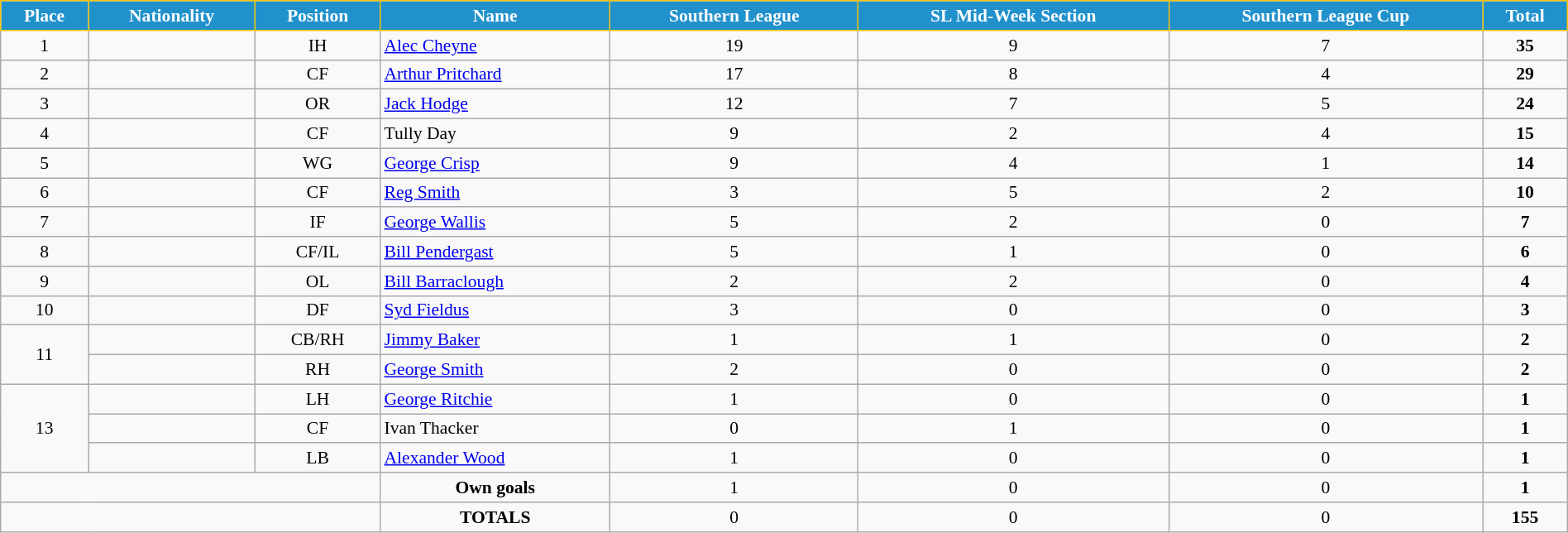<table class="wikitable" style="text-align:center; font-size:90%; width:100%;">
<tr>
<th style="background:#2191CC; color:white; border:1px solid #F7C408; text-align:center;">Place</th>
<th style="background:#2191CC; color:white; border:1px solid #F7C408; text-align:center;">Nationality</th>
<th style="background:#2191CC; color:white; border:1px solid #F7C408; text-align:center;">Position</th>
<th style="background:#2191CC; color:white; border:1px solid #F7C408; text-align:center;">Name</th>
<th style="background:#2191CC; color:white; border:1px solid #F7C408; text-align:center;">Southern League</th>
<th style="background:#2191CC; color:white; border:1px solid #F7C408; text-align:center;">SL Mid-Week Section</th>
<th style="background:#2191CC; color:white; border:1px solid #F7C408; text-align:center;">Southern League Cup</th>
<th style="background:#2191CC; color:white; border:1px solid #F7C408; text-align:center;">Total</th>
</tr>
<tr>
<td>1</td>
<td></td>
<td>IH</td>
<td align="left"><a href='#'>Alec Cheyne</a></td>
<td>19</td>
<td>9</td>
<td>7</td>
<td><strong>35</strong></td>
</tr>
<tr>
<td>2</td>
<td></td>
<td>CF</td>
<td align="left"><a href='#'>Arthur Pritchard</a></td>
<td>17</td>
<td>8</td>
<td>4</td>
<td><strong>29</strong></td>
</tr>
<tr>
<td>3</td>
<td></td>
<td>OR</td>
<td align="left"><a href='#'>Jack Hodge</a></td>
<td>12</td>
<td>7</td>
<td>5</td>
<td><strong>24</strong></td>
</tr>
<tr>
<td>4</td>
<td></td>
<td>CF</td>
<td align="left">Tully Day</td>
<td>9</td>
<td>2</td>
<td>4</td>
<td><strong>15</strong></td>
</tr>
<tr>
<td>5</td>
<td></td>
<td>WG</td>
<td align="left"><a href='#'>George Crisp</a></td>
<td>9</td>
<td>4</td>
<td>1</td>
<td><strong>14</strong></td>
</tr>
<tr>
<td>6</td>
<td></td>
<td>CF</td>
<td align="left"><a href='#'>Reg Smith</a></td>
<td>3</td>
<td>5</td>
<td>2</td>
<td><strong>10</strong></td>
</tr>
<tr>
<td>7</td>
<td></td>
<td>IF</td>
<td align="left"><a href='#'>George Wallis</a></td>
<td>5</td>
<td>2</td>
<td>0</td>
<td><strong>7</strong></td>
</tr>
<tr>
<td>8</td>
<td></td>
<td>CF/IL</td>
<td align="left"><a href='#'>Bill Pendergast</a></td>
<td>5</td>
<td>1</td>
<td>0</td>
<td><strong>6</strong></td>
</tr>
<tr>
<td>9</td>
<td></td>
<td>OL</td>
<td align="left"><a href='#'>Bill Barraclough</a></td>
<td>2</td>
<td>2</td>
<td>0</td>
<td><strong>4</strong></td>
</tr>
<tr>
<td>10</td>
<td></td>
<td>DF</td>
<td align="left"><a href='#'>Syd Fieldus</a></td>
<td>3</td>
<td>0</td>
<td>0</td>
<td><strong>3</strong></td>
</tr>
<tr>
<td rowspan="2">11</td>
<td></td>
<td>CB/RH</td>
<td align="left"><a href='#'>Jimmy Baker</a></td>
<td>1</td>
<td>1</td>
<td>0</td>
<td><strong>2</strong></td>
</tr>
<tr>
<td></td>
<td>RH</td>
<td align="left"><a href='#'>George Smith</a></td>
<td>2</td>
<td>0</td>
<td>0</td>
<td><strong>2</strong></td>
</tr>
<tr>
<td rowspan="3">13</td>
<td></td>
<td>LH</td>
<td align="left"><a href='#'>George Ritchie</a></td>
<td>1</td>
<td>0</td>
<td>0</td>
<td><strong>1</strong></td>
</tr>
<tr>
<td></td>
<td>CF</td>
<td align="left">Ivan Thacker</td>
<td>0</td>
<td>1</td>
<td>0</td>
<td><strong>1</strong></td>
</tr>
<tr>
<td></td>
<td>LB</td>
<td align="left"><a href='#'>Alexander Wood</a></td>
<td>1</td>
<td>0</td>
<td>0</td>
<td><strong>1</strong></td>
</tr>
<tr>
<td colspan="3"></td>
<td><strong>Own goals</strong></td>
<td>1</td>
<td>0</td>
<td>0</td>
<td><strong>1</strong></td>
</tr>
<tr>
<td colspan="3"></td>
<td><strong>TOTALS</strong></td>
<td>0</td>
<td>0</td>
<td>0</td>
<td><strong>155</strong></td>
</tr>
</table>
